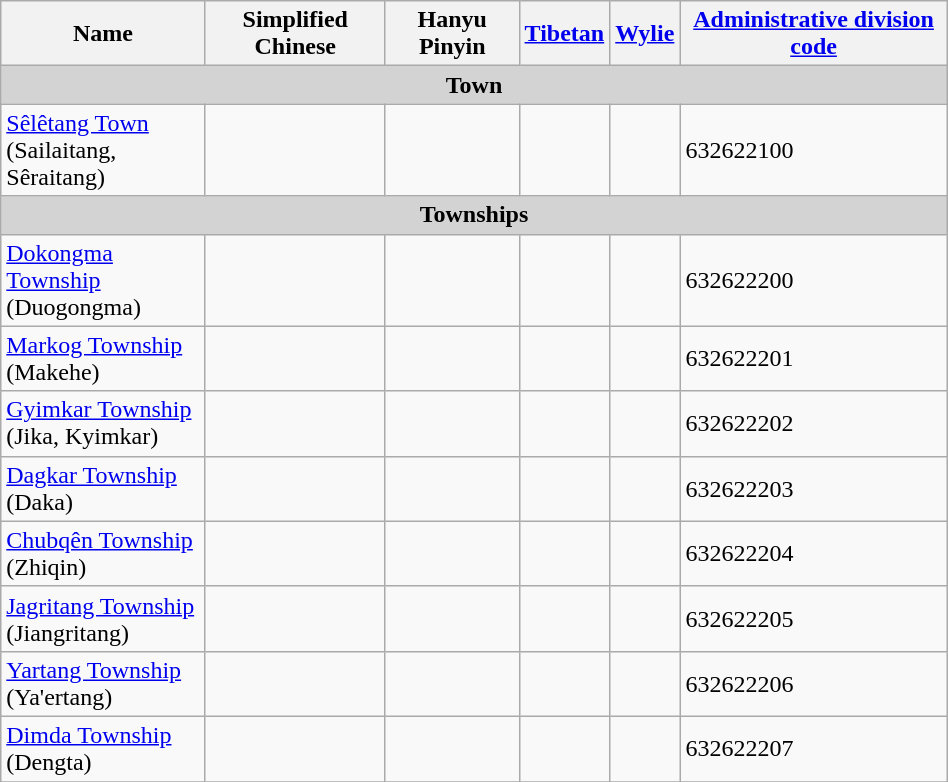<table class="wikitable" align="center" style="width:50%; border="1">
<tr>
<th>Name</th>
<th>Simplified Chinese</th>
<th>Hanyu Pinyin</th>
<th><a href='#'>Tibetan</a></th>
<th><a href='#'>Wylie</a></th>
<th><a href='#'>Administrative division code</a></th>
</tr>
<tr>
<td colspan="7"  style="text-align:center; background:#d3d3d3;"><strong>Town</strong></td>
</tr>
<tr --------->
<td><a href='#'>Sêlêtang Town</a><br>(Sailaitang, Sêraitang)</td>
<td></td>
<td></td>
<td></td>
<td></td>
<td>632622100</td>
</tr>
<tr>
<td colspan="7"  style="text-align:center; background:#d3d3d3;"><strong>Townships</strong></td>
</tr>
<tr --------->
<td><a href='#'>Dokongma Township</a><br>(Duogongma)</td>
<td></td>
<td></td>
<td></td>
<td></td>
<td>632622200</td>
</tr>
<tr>
<td><a href='#'>Markog Township</a><br>(Makehe)</td>
<td></td>
<td></td>
<td></td>
<td></td>
<td>632622201</td>
</tr>
<tr>
<td><a href='#'>Gyimkar Township</a><br>(Jika, Kyimkar)</td>
<td></td>
<td></td>
<td></td>
<td></td>
<td>632622202</td>
</tr>
<tr>
<td><a href='#'>Dagkar Township</a><br>(Daka)</td>
<td></td>
<td></td>
<td></td>
<td></td>
<td>632622203</td>
</tr>
<tr>
<td><a href='#'>Chubqên Township</a><br>(Zhiqin)</td>
<td></td>
<td></td>
<td></td>
<td></td>
<td>632622204</td>
</tr>
<tr>
<td><a href='#'>Jagritang Township</a><br>(Jiangritang)</td>
<td></td>
<td></td>
<td></td>
<td></td>
<td>632622205</td>
</tr>
<tr>
<td><a href='#'>Yartang Township</a><br>(Ya'ertang)</td>
<td></td>
<td></td>
<td></td>
<td></td>
<td>632622206</td>
</tr>
<tr>
<td><a href='#'>Dimda Township</a><br>(Dengta)</td>
<td></td>
<td></td>
<td></td>
<td></td>
<td>632622207</td>
</tr>
<tr>
</tr>
</table>
